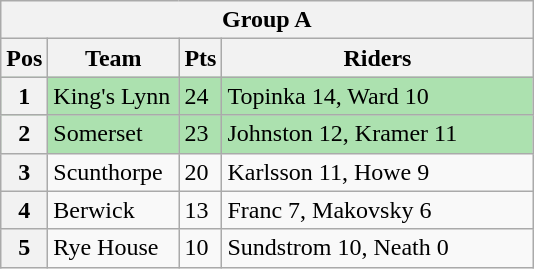<table class="wikitable">
<tr>
<th colspan="4">Group A</th>
</tr>
<tr>
<th width=20>Pos</th>
<th width=80>Team</th>
<th width=20>Pts</th>
<th width=200>Riders</th>
</tr>
<tr style="background:#ACE1AF;">
<th>1</th>
<td>King's Lynn</td>
<td>24</td>
<td>Topinka 14, Ward 10</td>
</tr>
<tr style="background:#ACE1AF;">
<th>2</th>
<td>Somerset</td>
<td>23</td>
<td>Johnston 12, Kramer 11</td>
</tr>
<tr>
<th>3</th>
<td>Scunthorpe</td>
<td>20</td>
<td>Karlsson 11, Howe 9</td>
</tr>
<tr>
<th>4</th>
<td>Berwick</td>
<td>13</td>
<td>Franc 7, Makovsky 6</td>
</tr>
<tr>
<th>5</th>
<td>Rye House</td>
<td>10</td>
<td>Sundstrom 10, Neath 0</td>
</tr>
</table>
